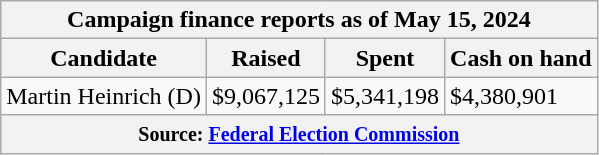<table class="wikitable sortable">
<tr>
<th colspan=4>Campaign finance reports as of May 15, 2024</th>
</tr>
<tr style="text-align:center;">
<th>Candidate</th>
<th>Raised</th>
<th>Spent</th>
<th>Cash on hand</th>
</tr>
<tr>
<td>Martin Heinrich (D)</td>
<td>$9,067,125</td>
<td>$5,341,198</td>
<td>$4,380,901</td>
</tr>
<tr>
<th colspan="4"><small>Source: <a href='#'>Federal Election Commission</a></small></th>
</tr>
</table>
